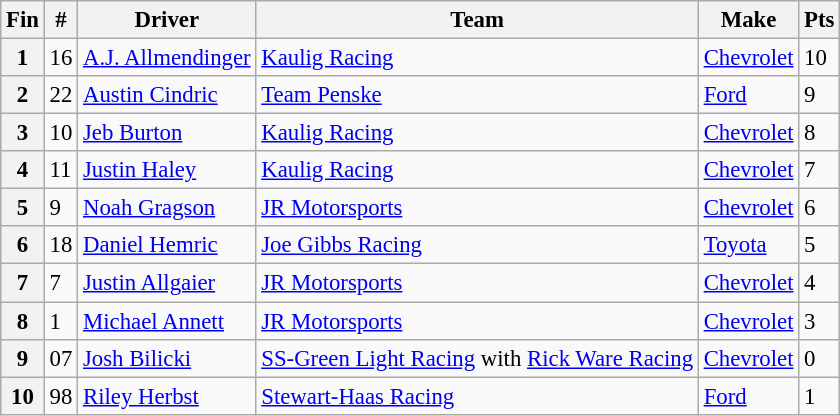<table class="wikitable" style="font-size:95%">
<tr>
<th>Fin</th>
<th>#</th>
<th>Driver</th>
<th>Team</th>
<th>Make</th>
<th>Pts</th>
</tr>
<tr>
<th>1</th>
<td>16</td>
<td><a href='#'>A.J. Allmendinger</a></td>
<td><a href='#'>Kaulig Racing</a></td>
<td><a href='#'>Chevrolet</a></td>
<td>10</td>
</tr>
<tr>
<th>2</th>
<td>22</td>
<td><a href='#'>Austin Cindric</a></td>
<td><a href='#'>Team Penske</a></td>
<td><a href='#'>Ford</a></td>
<td>9</td>
</tr>
<tr>
<th>3</th>
<td>10</td>
<td><a href='#'>Jeb Burton</a></td>
<td><a href='#'>Kaulig Racing</a></td>
<td><a href='#'>Chevrolet</a></td>
<td>8</td>
</tr>
<tr>
<th>4</th>
<td>11</td>
<td><a href='#'>Justin Haley</a></td>
<td><a href='#'>Kaulig Racing</a></td>
<td><a href='#'>Chevrolet</a></td>
<td>7</td>
</tr>
<tr>
<th>5</th>
<td>9</td>
<td><a href='#'>Noah Gragson</a></td>
<td><a href='#'>JR Motorsports</a></td>
<td><a href='#'>Chevrolet</a></td>
<td>6</td>
</tr>
<tr>
<th>6</th>
<td>18</td>
<td><a href='#'>Daniel Hemric</a></td>
<td><a href='#'>Joe Gibbs Racing</a></td>
<td><a href='#'>Toyota</a></td>
<td>5</td>
</tr>
<tr>
<th>7</th>
<td>7</td>
<td><a href='#'>Justin Allgaier</a></td>
<td><a href='#'>JR Motorsports</a></td>
<td><a href='#'>Chevrolet</a></td>
<td>4</td>
</tr>
<tr>
<th>8</th>
<td>1</td>
<td><a href='#'>Michael Annett</a></td>
<td><a href='#'>JR Motorsports</a></td>
<td><a href='#'>Chevrolet</a></td>
<td>3</td>
</tr>
<tr>
<th>9</th>
<td>07</td>
<td><a href='#'>Josh Bilicki</a></td>
<td><a href='#'>SS-Green Light Racing</a> with <a href='#'>Rick Ware Racing</a></td>
<td><a href='#'>Chevrolet</a></td>
<td>0</td>
</tr>
<tr>
<th>10</th>
<td>98</td>
<td><a href='#'>Riley Herbst</a></td>
<td><a href='#'>Stewart-Haas Racing</a></td>
<td><a href='#'>Ford</a></td>
<td>1</td>
</tr>
</table>
